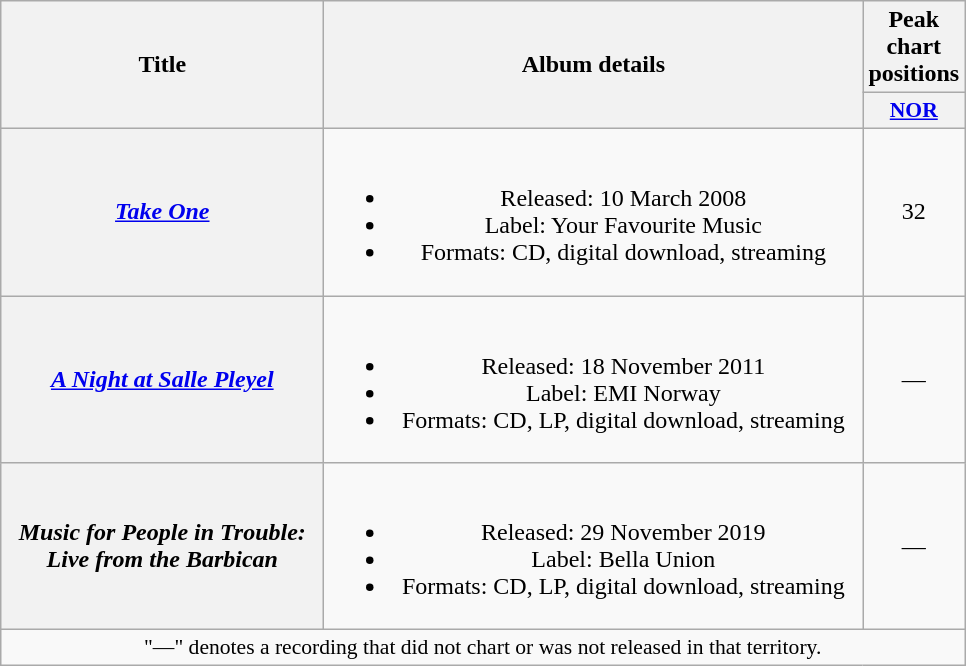<table class="wikitable plainrowheaders" style="text-align:center;">
<tr>
<th rowspan="2" scope="col" style="width:13em;">Title</th>
<th rowspan="2" scope="col" style="width:22em;">Album details</th>
<th colspan="1" scope="col">Peak chart positions</th>
</tr>
<tr>
<th scope="col" style="width:3em;font-size:90%;"><a href='#'>NOR</a><br></th>
</tr>
<tr>
<th scope="row"><em><a href='#'>Take One</a></em></th>
<td><br><ul><li>Released: 10 March 2008</li><li>Label: Your Favourite Music</li><li>Formats: CD, digital download, streaming</li></ul></td>
<td>32</td>
</tr>
<tr>
<th scope="row"><em><a href='#'>A Night at Salle Pleyel</a></em></th>
<td><br><ul><li>Released: 18 November 2011</li><li>Label: EMI Norway</li><li>Formats: CD, LP, digital download, streaming</li></ul></td>
<td>—</td>
</tr>
<tr>
<th scope="row"><em>Music for People in Trouble: Live from the Barbican</em></th>
<td><br><ul><li>Released: 29 November 2019</li><li>Label: Bella Union</li><li>Formats: CD, LP, digital download, streaming</li></ul></td>
<td>—</td>
</tr>
<tr>
<td colspan="5" style="font-size:90%;">"—" denotes a recording that did not chart or was not released in that territory.</td>
</tr>
</table>
